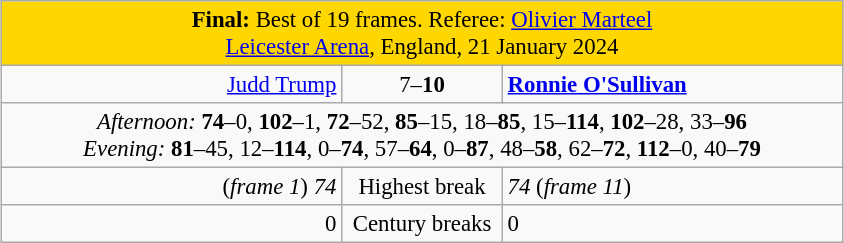<table class="wikitable" style="font-size: 95%; margin: 1em auto 1em auto;">
<tr>
<td colspan="3" align="center" bgcolor="#ffd700"><strong>Final:</strong> Best of 19 frames. Referee: <a href='#'>Olivier Marteel</a><br><a href='#'>Leicester Arena</a>, England, 21 January 2024</td>
</tr>
<tr>
<td width="220" align="right"><a href='#'>Judd Trump</a> <br></td>
<td width="100" align="center">7–<strong>10</strong></td>
<td width="220"><strong><a href='#'>Ronnie O'Sullivan</a></strong> <br></td>
</tr>
<tr>
<td colspan="3" align="center" style="font-size: 100%"><em>Afternoon:</em> <strong>74</strong>–0, <strong>102</strong>–1, <strong>72</strong>–52, <strong>85</strong>–15, 18–<strong>85</strong>, 15–<strong>114</strong>, <strong>102</strong>–28, 33–<strong>96</strong><br><em>Evening:</em> <strong>81</strong>–45, 12–<strong>114</strong>, 0–<strong>74</strong>, 57–<strong>64</strong>, 0–<strong>87</strong>, 48–<strong>58</strong>, 62–<strong>72</strong>, <strong>112</strong>–0, 40–<strong>79</strong></td>
</tr>
<tr>
<td align="right">(<em>frame 1</em>) <em>74</em></td>
<td align="center">Highest break</td>
<td><em>74</em> (<em>frame 11</em>)</td>
</tr>
<tr>
<td align="right">0</td>
<td align="center">Century breaks</td>
<td>0</td>
</tr>
</table>
